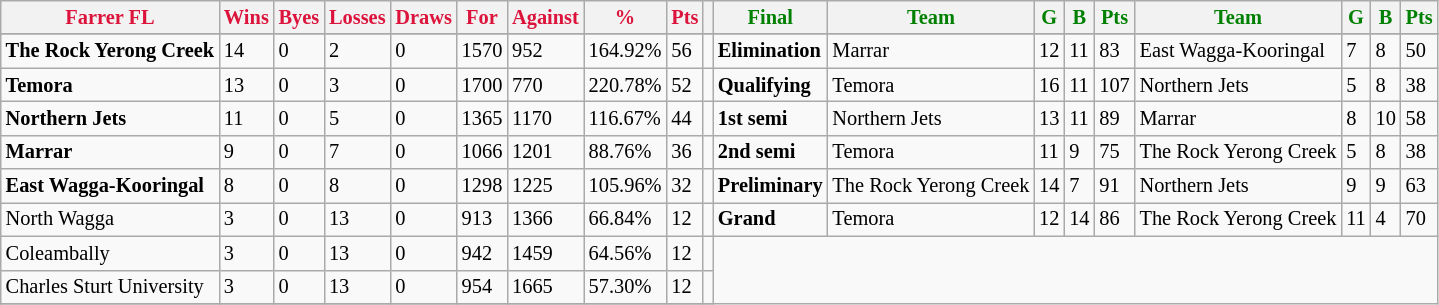<table class="wikitable" style="font-size: 85%; text-align: left">
<tr>
<th style="color:crimson">Farrer FL</th>
<th style="color:crimson">Wins</th>
<th style="color:crimson">Byes</th>
<th style="color:crimson">Losses</th>
<th style="color:crimson">Draws</th>
<th style="color:crimson">For</th>
<th style="color:crimson">Against</th>
<th style="color:crimson">%</th>
<th style="color:crimson">Pts</th>
<th></th>
<th style="color:green">Final</th>
<th style="color:green">Team</th>
<th style="color:green">G</th>
<th style="color:green">B</th>
<th style="color:green">Pts</th>
<th style="color:green">Team</th>
<th style="color:green">G</th>
<th style="color:green">B</th>
<th style="color:green">Pts</th>
</tr>
<tr>
</tr>
<tr>
</tr>
<tr>
<td><strong>	The Rock Yerong Creek	</strong></td>
<td>14</td>
<td>0</td>
<td>2</td>
<td>0</td>
<td>1570</td>
<td>952</td>
<td>164.92%</td>
<td>56</td>
<td></td>
<td><strong>Elimination</strong></td>
<td>Marrar</td>
<td>12</td>
<td>11</td>
<td>83</td>
<td>East Wagga-Kooringal</td>
<td>7</td>
<td>8</td>
<td>50</td>
</tr>
<tr>
<td><strong>	Temora	</strong></td>
<td>13</td>
<td>0</td>
<td>3</td>
<td>0</td>
<td>1700</td>
<td>770</td>
<td>220.78%</td>
<td>52</td>
<td></td>
<td><strong>Qualifying</strong></td>
<td>Temora</td>
<td>16</td>
<td>11</td>
<td>107</td>
<td>Northern Jets</td>
<td>5</td>
<td>8</td>
<td>38</td>
</tr>
<tr>
<td><strong>	Northern Jets	</strong></td>
<td>11</td>
<td>0</td>
<td>5</td>
<td>0</td>
<td>1365</td>
<td>1170</td>
<td>116.67%</td>
<td>44</td>
<td></td>
<td><strong>1st semi</strong></td>
<td>Northern Jets</td>
<td>13</td>
<td>11</td>
<td>89</td>
<td>Marrar</td>
<td>8</td>
<td>10</td>
<td>58</td>
</tr>
<tr>
<td><strong>	Marrar	</strong></td>
<td>9</td>
<td>0</td>
<td>7</td>
<td>0</td>
<td>1066</td>
<td>1201</td>
<td>88.76%</td>
<td>36</td>
<td></td>
<td><strong>2nd semi</strong></td>
<td>Temora</td>
<td>11</td>
<td>9</td>
<td>75</td>
<td>The Rock Yerong Creek</td>
<td>5</td>
<td>8</td>
<td>38</td>
</tr>
<tr>
<td><strong>	East Wagga-Kooringal	</strong></td>
<td>8</td>
<td>0</td>
<td>8</td>
<td>0</td>
<td>1298</td>
<td>1225</td>
<td>105.96%</td>
<td>32</td>
<td></td>
<td><strong>Preliminary</strong></td>
<td>The Rock Yerong Creek</td>
<td>14</td>
<td>7</td>
<td>91</td>
<td>Northern Jets</td>
<td>9</td>
<td>9</td>
<td>63</td>
</tr>
<tr>
<td>North Wagga</td>
<td>3</td>
<td>0</td>
<td>13</td>
<td>0</td>
<td>913</td>
<td>1366</td>
<td>66.84%</td>
<td>12</td>
<td></td>
<td><strong>Grand</strong></td>
<td>Temora</td>
<td>12</td>
<td>14</td>
<td>86</td>
<td>The Rock Yerong Creek</td>
<td>11</td>
<td>4</td>
<td>70</td>
</tr>
<tr>
<td>Coleambally</td>
<td>3</td>
<td>0</td>
<td>13</td>
<td>0</td>
<td>942</td>
<td>1459</td>
<td>64.56%</td>
<td>12</td>
<td></td>
</tr>
<tr>
<td>Charles Sturt University</td>
<td>3</td>
<td>0</td>
<td>13</td>
<td>0</td>
<td>954</td>
<td>1665</td>
<td>57.30%</td>
<td>12</td>
<td></td>
</tr>
<tr>
</tr>
</table>
